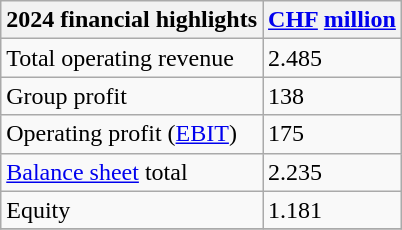<table class="wikitable">
<tr>
<th>2024 financial highlights</th>
<th><a href='#'>CHF</a> <a href='#'>million</a></th>
</tr>
<tr>
<td>Total operating revenue</td>
<td>2.485</td>
</tr>
<tr>
<td>Group profit</td>
<td>138</td>
</tr>
<tr>
<td>Operating profit (<a href='#'>EBIT</a>)</td>
<td>175</td>
</tr>
<tr>
<td><a href='#'>Balance sheet</a> total</td>
<td>2.235</td>
</tr>
<tr>
<td>Equity</td>
<td>1.181</td>
</tr>
<tr>
</tr>
</table>
